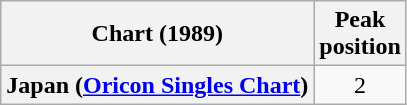<table class="wikitable plainrowheaders">
<tr>
<th scope="col">Chart (1989)</th>
<th scope="col">Peak<br>position</th>
</tr>
<tr>
<th scope="row">Japan (<a href='#'>Oricon Singles Chart</a>)</th>
<td align="center">2</td>
</tr>
</table>
